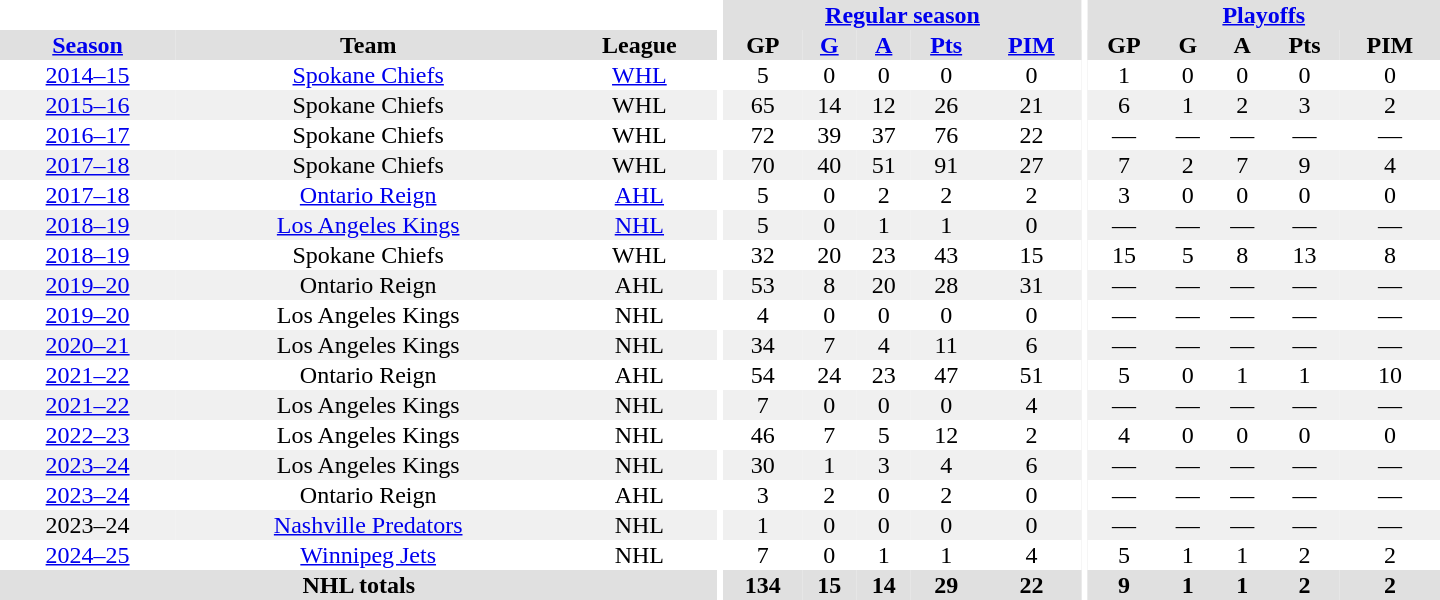<table border="0" cellpadding="1" cellspacing="0" style="text-align:center; width:60em">
<tr bgcolor="#e0e0e0">
<th colspan="3" bgcolor="#ffffff"></th>
<th rowspan="101" bgcolor="#ffffff"></th>
<th colspan="5"><a href='#'>Regular season</a></th>
<th rowspan="101" bgcolor="#ffffff"></th>
<th colspan="5"><a href='#'>Playoffs</a></th>
</tr>
<tr bgcolor="#e0e0e0">
<th><a href='#'>Season</a></th>
<th>Team</th>
<th>League</th>
<th>GP</th>
<th><a href='#'>G</a></th>
<th><a href='#'>A</a></th>
<th><a href='#'>Pts</a></th>
<th><a href='#'>PIM</a></th>
<th>GP</th>
<th>G</th>
<th>A</th>
<th>Pts</th>
<th>PIM</th>
</tr>
<tr>
<td><a href='#'>2014–15</a></td>
<td><a href='#'>Spokane Chiefs</a></td>
<td><a href='#'>WHL</a></td>
<td>5</td>
<td>0</td>
<td>0</td>
<td>0</td>
<td>0</td>
<td>1</td>
<td>0</td>
<td>0</td>
<td>0</td>
<td>0</td>
</tr>
<tr bgcolor="#f0f0f0">
<td><a href='#'>2015–16</a></td>
<td>Spokane Chiefs</td>
<td>WHL</td>
<td>65</td>
<td>14</td>
<td>12</td>
<td>26</td>
<td>21</td>
<td>6</td>
<td>1</td>
<td>2</td>
<td>3</td>
<td>2</td>
</tr>
<tr>
<td><a href='#'>2016–17</a></td>
<td>Spokane Chiefs</td>
<td>WHL</td>
<td>72</td>
<td>39</td>
<td>37</td>
<td>76</td>
<td>22</td>
<td>—</td>
<td>—</td>
<td>—</td>
<td>—</td>
<td>—</td>
</tr>
<tr bgcolor="#f0f0f0">
<td><a href='#'>2017–18</a></td>
<td>Spokane Chiefs</td>
<td>WHL</td>
<td>70</td>
<td>40</td>
<td>51</td>
<td>91</td>
<td>27</td>
<td>7</td>
<td>2</td>
<td>7</td>
<td>9</td>
<td>4</td>
</tr>
<tr>
<td><a href='#'>2017–18</a></td>
<td><a href='#'>Ontario Reign</a></td>
<td><a href='#'>AHL</a></td>
<td>5</td>
<td>0</td>
<td>2</td>
<td>2</td>
<td>2</td>
<td>3</td>
<td>0</td>
<td>0</td>
<td>0</td>
<td>0</td>
</tr>
<tr bgcolor="#f0f0f0">
<td><a href='#'>2018–19</a></td>
<td><a href='#'>Los Angeles Kings</a></td>
<td><a href='#'>NHL</a></td>
<td>5</td>
<td>0</td>
<td>1</td>
<td>1</td>
<td>0</td>
<td>—</td>
<td>—</td>
<td>—</td>
<td>—</td>
<td>—</td>
</tr>
<tr>
<td><a href='#'>2018–19</a></td>
<td>Spokane Chiefs</td>
<td>WHL</td>
<td>32</td>
<td>20</td>
<td>23</td>
<td>43</td>
<td>15</td>
<td>15</td>
<td>5</td>
<td>8</td>
<td>13</td>
<td>8</td>
</tr>
<tr bgcolor="#f0f0f0">
<td><a href='#'>2019–20</a></td>
<td>Ontario Reign</td>
<td>AHL</td>
<td>53</td>
<td>8</td>
<td>20</td>
<td>28</td>
<td>31</td>
<td>—</td>
<td>—</td>
<td>—</td>
<td>—</td>
<td>—</td>
</tr>
<tr>
<td><a href='#'>2019–20</a></td>
<td>Los Angeles Kings</td>
<td>NHL</td>
<td>4</td>
<td>0</td>
<td>0</td>
<td>0</td>
<td>0</td>
<td>—</td>
<td>—</td>
<td>—</td>
<td>—</td>
<td>—</td>
</tr>
<tr bgcolor="#f0f0f0">
<td><a href='#'>2020–21</a></td>
<td>Los Angeles Kings</td>
<td>NHL</td>
<td>34</td>
<td>7</td>
<td>4</td>
<td>11</td>
<td>6</td>
<td>—</td>
<td>—</td>
<td>—</td>
<td>—</td>
<td>—</td>
</tr>
<tr>
<td><a href='#'>2021–22</a></td>
<td>Ontario Reign</td>
<td>AHL</td>
<td>54</td>
<td>24</td>
<td>23</td>
<td>47</td>
<td>51</td>
<td>5</td>
<td>0</td>
<td>1</td>
<td>1</td>
<td>10</td>
</tr>
<tr bgcolor="#f0f0f0">
<td><a href='#'>2021–22</a></td>
<td>Los Angeles Kings</td>
<td>NHL</td>
<td>7</td>
<td>0</td>
<td>0</td>
<td>0</td>
<td>4</td>
<td>—</td>
<td>—</td>
<td>—</td>
<td>—</td>
<td>—</td>
</tr>
<tr>
<td><a href='#'>2022–23</a></td>
<td>Los Angeles Kings</td>
<td>NHL</td>
<td>46</td>
<td>7</td>
<td>5</td>
<td>12</td>
<td>2</td>
<td>4</td>
<td>0</td>
<td>0</td>
<td>0</td>
<td>0</td>
</tr>
<tr bgcolor="#f0f0f0">
<td><a href='#'>2023–24</a></td>
<td>Los Angeles Kings</td>
<td>NHL</td>
<td>30</td>
<td>1</td>
<td>3</td>
<td>4</td>
<td>6</td>
<td>—</td>
<td>—</td>
<td>—</td>
<td>—</td>
<td>—</td>
</tr>
<tr>
<td><a href='#'>2023–24</a></td>
<td>Ontario Reign</td>
<td>AHL</td>
<td>3</td>
<td>2</td>
<td>0</td>
<td>2</td>
<td>0</td>
<td>—</td>
<td>—</td>
<td>—</td>
<td>—</td>
<td>—</td>
</tr>
<tr bgcolor="#f0f0f0">
<td>2023–24</td>
<td><a href='#'>Nashville Predators</a></td>
<td>NHL</td>
<td>1</td>
<td>0</td>
<td>0</td>
<td>0</td>
<td>0</td>
<td>—</td>
<td>—</td>
<td>—</td>
<td>—</td>
<td>—</td>
</tr>
<tr>
<td><a href='#'>2024–25</a></td>
<td><a href='#'>Winnipeg Jets</a></td>
<td>NHL</td>
<td>7</td>
<td>0</td>
<td>1</td>
<td>1</td>
<td>4</td>
<td>5</td>
<td>1</td>
<td>1</td>
<td>2</td>
<td>2</td>
</tr>
<tr bgcolor="#e0e0e0">
<th colspan="3">NHL totals</th>
<th>134</th>
<th>15</th>
<th>14</th>
<th>29</th>
<th>22</th>
<th>9</th>
<th>1</th>
<th>1</th>
<th>2</th>
<th>2</th>
</tr>
</table>
